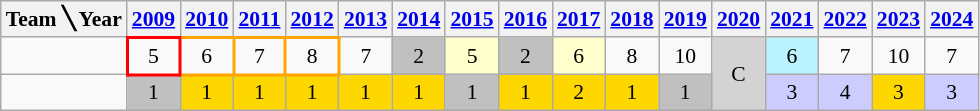<table class=wikitable style="text-align:center; font-size:90%;">
<tr>
<th>Team ╲ Year</th>
<th><a href='#'>2009</a></th>
<th><a href='#'>2010</a></th>
<th><a href='#'>2011</a></th>
<th><a href='#'>2012</a></th>
<th><a href='#'>2013</a></th>
<th><a href='#'>2014</a></th>
<th><a href='#'>2015</a></th>
<th><a href='#'>2016</a></th>
<th><a href='#'>2017</a></th>
<th><a href='#'>2018</a></th>
<th><a href='#'>2019</a></th>
<th><a href='#'>2020</a></th>
<th><a href='#'>2021</a></th>
<th><a href='#'>2022</a></th>
<th><a href='#'>2023</a></th>
<th><a href='#'>2024</a></th>
</tr>
<tr>
<td align=left><strong></strong></td>
<td style="border: 2px solid red;">5</td>
<td style="border: 2px solid orange;">6</td>
<td style="border: 2px solid orange;">7</td>
<td style="border: 2px solid orange;">8</td>
<td>7</td>
<td bgcolor="silver">2</td>
<td bgcolor=FFFFCC>5</td>
<td bgcolor="silver">2</td>
<td bgcolor=FFFFCC>6</td>
<td>8</td>
<td>10</td>
<td bgcolor=D3D3D3 rowspan=2>C</td>
<td bgcolor=BBF3FF>6</td>
<td>7</td>
<td>10</td>
<td>7</td>
</tr>
<tr>
<td align=left><strong></strong></td>
<td bgcolor=silver>1</td>
<td bgcolor=gold>1</td>
<td bgcolor=gold>1</td>
<td bgcolor=gold>1</td>
<td bgcolor=gold>1</td>
<td bgcolor=gold>1</td>
<td bgcolor=silver>1</td>
<td bgcolor=gold>1</td>
<td bgcolor=gold>2</td>
<td bgcolor=gold>1</td>
<td bgcolor=silver>1</td>
<td bgcolor=CCCCFF>3</td>
<td bgcolor=CCCCFF>4</td>
<td bgcolor=gold>3</td>
<td bgcolor=CCCCFF>3</td>
</tr>
</table>
